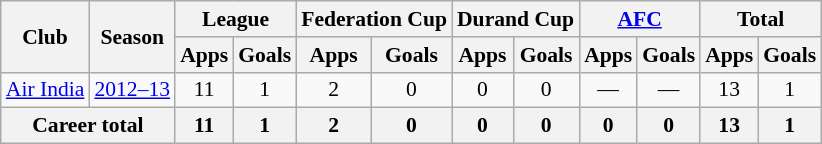<table class="wikitable" style="font-size:90%; text-align:center;">
<tr>
<th rowspan="2">Club</th>
<th rowspan="2">Season</th>
<th colspan="2">League</th>
<th colspan="2">Federation Cup</th>
<th colspan="2">Durand Cup</th>
<th colspan="2"><a href='#'>AFC</a></th>
<th colspan="2">Total</th>
</tr>
<tr>
<th>Apps</th>
<th>Goals</th>
<th>Apps</th>
<th>Goals</th>
<th>Apps</th>
<th>Goals</th>
<th>Apps</th>
<th>Goals</th>
<th>Apps</th>
<th>Goals</th>
</tr>
<tr>
<td rowspan="1"><a href='#'>Air India</a></td>
<td><a href='#'>2012–13</a></td>
<td>11</td>
<td>1</td>
<td>2</td>
<td>0</td>
<td>0</td>
<td>0</td>
<td>—</td>
<td>—</td>
<td>13</td>
<td>1</td>
</tr>
<tr>
<th colspan="2">Career total</th>
<th>11</th>
<th>1</th>
<th>2</th>
<th>0</th>
<th>0</th>
<th>0</th>
<th>0</th>
<th>0</th>
<th>13</th>
<th>1</th>
</tr>
</table>
